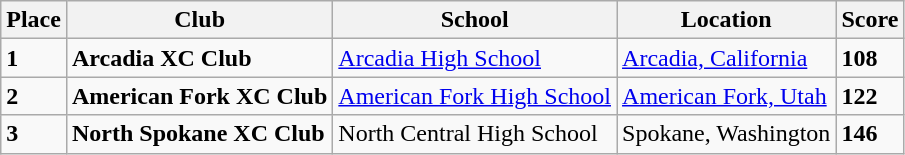<table class="wikitable">
<tr>
<th>Place</th>
<th>Club</th>
<th>School</th>
<th>Location</th>
<th>Score</th>
</tr>
<tr>
<td><strong>1</strong></td>
<td><strong>Arcadia XC Club</strong></td>
<td><a href='#'>Arcadia High School</a></td>
<td><a href='#'>Arcadia, California</a></td>
<td><strong>108</strong></td>
</tr>
<tr>
<td><strong>2</strong></td>
<td><strong>American Fork XC Club</strong></td>
<td><a href='#'>American Fork High School</a></td>
<td><a href='#'>American Fork, Utah</a></td>
<td><strong>122</strong></td>
</tr>
<tr>
<td><strong>3</strong></td>
<td><strong>North Spokane XC Club </strong></td>
<td>North Central High School</td>
<td>Spokane, Washington</td>
<td><strong>146</strong></td>
</tr>
</table>
